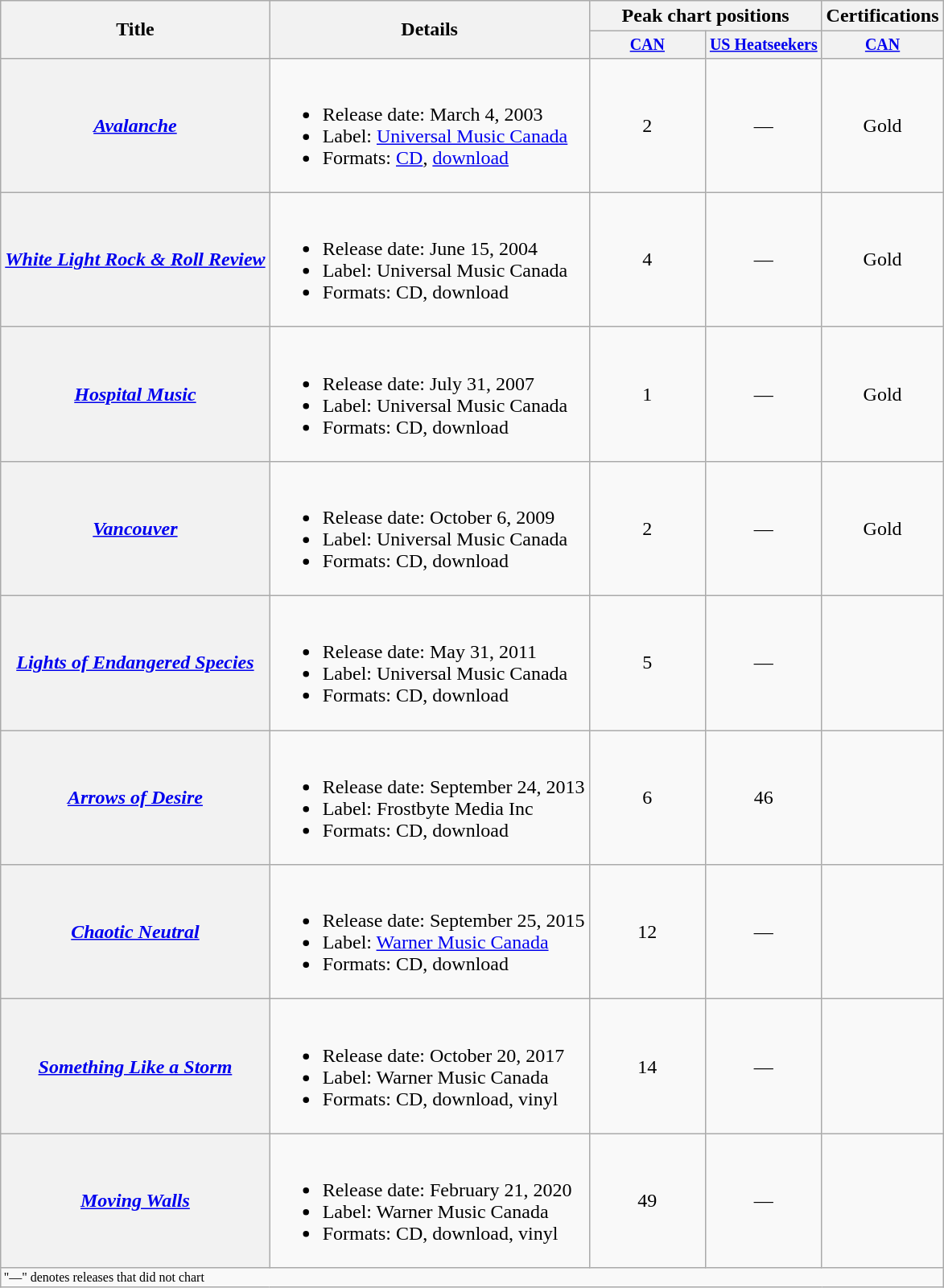<table class="wikitable">
<tr>
<th rowspan="2">Title</th>
<th rowspan="2">Details</th>
<th colspan="2">Peak chart positions</th>
<th colspan="1">Certifications</th>
</tr>
<tr style="font-size: smaller;">
<th width="90"><a href='#'>CAN</a><br></th>
<th width="90"><a href='#'>US Heatseekers</a><br></th>
<th width="90"><a href='#'>CAN</a><br></th>
</tr>
<tr>
<th scope="row"><em><a href='#'>Avalanche</a></em></th>
<td><br><ul><li>Release date: March 4, 2003</li><li>Label: <a href='#'>Universal Music Canada</a></li><li>Formats: <a href='#'>CD</a>, <a href='#'>download</a></li></ul></td>
<td align="center">2</td>
<td align="center">—</td>
<td align="center">Gold</td>
</tr>
<tr>
<th scope="row"><em><a href='#'>White Light Rock & Roll Review</a></em></th>
<td><br><ul><li>Release date: June 15, 2004</li><li>Label: Universal Music Canada</li><li>Formats: CD, download</li></ul></td>
<td align="center">4</td>
<td align="center">—</td>
<td align="center">Gold</td>
</tr>
<tr>
<th scope="row"><em><a href='#'>Hospital Music</a></em></th>
<td><br><ul><li>Release date: July 31, 2007</li><li>Label: Universal Music Canada</li><li>Formats: CD, download</li></ul></td>
<td align="center">1</td>
<td align="center">—</td>
<td align="center">Gold</td>
</tr>
<tr>
<th scope="row"><em><a href='#'>Vancouver</a></em></th>
<td><br><ul><li>Release date: October 6, 2009</li><li>Label: Universal Music Canada</li><li>Formats: CD, download</li></ul></td>
<td align="center">2</td>
<td align="center">—</td>
<td align="center">Gold</td>
</tr>
<tr>
<th scope="row"><em><a href='#'>Lights of Endangered Species</a></em></th>
<td><br><ul><li>Release date: May 31, 2011</li><li>Label: Universal Music Canada</li><li>Formats: CD, download</li></ul></td>
<td align="center">5</td>
<td align="center">—</td>
<td></td>
</tr>
<tr>
<th scope="row"><em><a href='#'>Arrows of Desire</a></em></th>
<td><br><ul><li>Release date: September 24, 2013</li><li>Label: Frostbyte Media Inc</li><li>Formats: CD, download</li></ul></td>
<td align="center">6</td>
<td align="center">46</td>
<td></td>
</tr>
<tr>
<th scope="row"><em><a href='#'>Chaotic Neutral</a></em></th>
<td><br><ul><li>Release date: September 25, 2015</li><li>Label: <a href='#'>Warner Music Canada</a></li><li>Formats: CD, download</li></ul></td>
<td align="center">12</td>
<td align="center">—</td>
<td></td>
</tr>
<tr>
<th scope="row"><em><a href='#'>Something Like a Storm</a></em></th>
<td><br><ul><li>Release date: October 20, 2017</li><li>Label: Warner Music Canada</li><li>Formats: CD, download, vinyl</li></ul></td>
<td align="center">14</td>
<td align="center">—</td>
<td></td>
</tr>
<tr>
<th scope="row"><em><a href='#'>Moving Walls</a></em></th>
<td><br><ul><li>Release date: February 21, 2020</li><li>Label: Warner Music Canada</li><li>Formats: CD, download, vinyl</li></ul></td>
<td align="center">49</td>
<td align="center">—</td>
<td></td>
</tr>
<tr>
<td colspan="10" style="font-size:8pt">"—" denotes releases that did not chart</td>
</tr>
</table>
